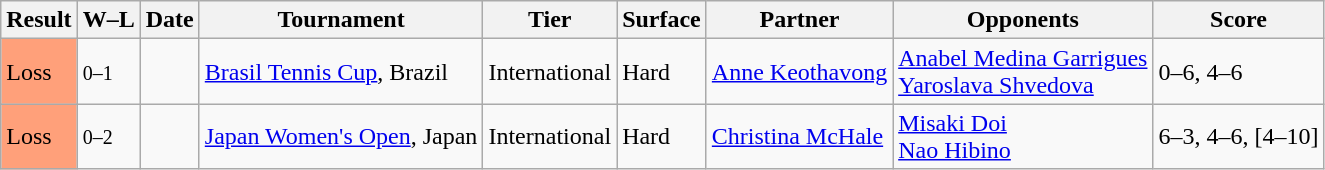<table class="sortable wikitable">
<tr>
<th>Result</th>
<th class="unsortable">W–L</th>
<th>Date</th>
<th>Tournament</th>
<th>Tier</th>
<th>Surface</th>
<th>Partner</th>
<th>Opponents</th>
<th class="unsortable">Score</th>
</tr>
<tr>
<td style="background:#ffa07a;">Loss</td>
<td><small>0–1</small></td>
<td><a href='#'></a></td>
<td><a href='#'>Brasil Tennis Cup</a>, Brazil</td>
<td>International</td>
<td>Hard</td>
<td> <a href='#'>Anne Keothavong</a></td>
<td> <a href='#'>Anabel Medina Garrigues</a> <br>  <a href='#'>Yaroslava Shvedova</a></td>
<td>0–6, 4–6</td>
</tr>
<tr>
<td style="background:#ffa07a;">Loss</td>
<td><small>0–2</small></td>
<td><a href='#'></a></td>
<td><a href='#'>Japan Women's Open</a>, Japan</td>
<td>International</td>
<td>Hard</td>
<td> <a href='#'>Christina McHale</a></td>
<td> <a href='#'>Misaki Doi</a> <br>  <a href='#'>Nao Hibino</a></td>
<td>6–3, 4–6, [4–10]</td>
</tr>
</table>
